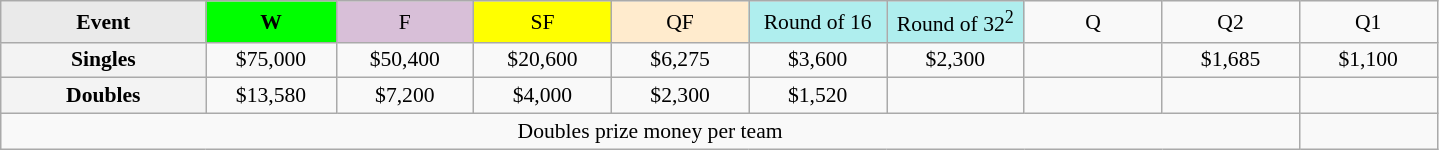<table class=wikitable style=font-size:90%;text-align:center>
<tr>
<td style="width:130px; background:#eaeaea;"><strong>Event</strong></td>
<td style="width:80px; background:lime;"><strong>W</strong></td>
<td style="width:85px; background:thistle;">F</td>
<td style="width:85px; background:#ff0;">SF</td>
<td style="width:85px; background:#ffebcd;">QF</td>
<td style="width:85px; background:#afeeee;">Round of 16</td>
<td style="width:85px; background:#afeeee;">Round of 32<sup>2</sup></td>
<td width=85>Q</td>
<td width=85>Q2</td>
<td width=85>Q1</td>
</tr>
<tr>
<td style="background:#f3f3f3;"><strong>Singles</strong></td>
<td>$75,000</td>
<td>$50,400</td>
<td>$20,600</td>
<td>$6,275</td>
<td>$3,600</td>
<td>$2,300</td>
<td></td>
<td>$1,685</td>
<td>$1,100</td>
</tr>
<tr>
<td style="background:#f3f3f3;"><strong>Doubles</strong></td>
<td>$13,580</td>
<td>$7,200</td>
<td>$4,000</td>
<td>$2,300</td>
<td>$1,520</td>
<td></td>
<td></td>
<td></td>
<td></td>
</tr>
<tr>
<td colspan=9>Doubles prize money per team</td>
</tr>
</table>
